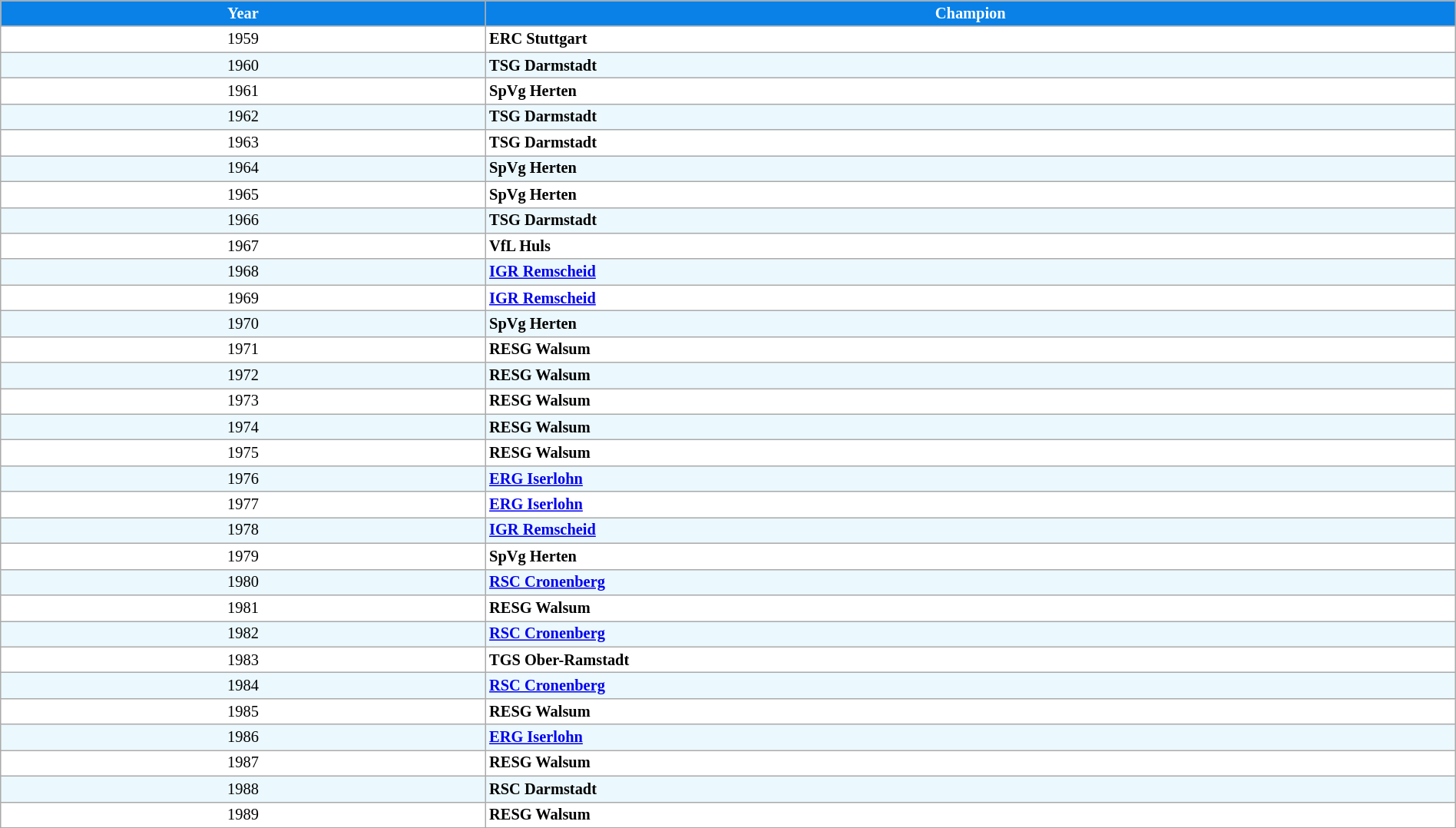<table class="wikitable" style="font-size:85%; width:100%">
<tr>
<th width="33%" style="background:#0981E7;color:#FFFFFF">Year</th>
<th width="66%" style="background:#0981E7;color:#FFFFFF">Champion</th>
</tr>
<tr bgcolor=#FFFFFF>
<td align="center">1959</td>
<td><strong>ERC Stuttgart</strong></td>
</tr>
<tr bgcolor="#EBF8FD">
<td align="center">1960</td>
<td><strong>TSG Darmstadt</strong></td>
</tr>
<tr bgcolor=#FFFFFF>
<td align="center">1961</td>
<td><strong>SpVg Herten</strong></td>
</tr>
<tr bgcolor="#EBF8FD">
<td align="center">1962</td>
<td><strong>TSG Darmstadt</strong></td>
</tr>
<tr bgcolor=#FFFFFF>
<td align="center">1963</td>
<td><strong>TSG Darmstadt</strong></td>
</tr>
<tr bgcolor="#EBF8FD">
<td align="center">1964</td>
<td><strong>SpVg Herten</strong></td>
</tr>
<tr bgcolor=#FFFFFF>
<td align="center">1965</td>
<td><strong>SpVg Herten</strong></td>
</tr>
<tr bgcolor="#EBF8FD">
<td align="center">1966</td>
<td><strong>TSG Darmstadt</strong></td>
</tr>
<tr bgcolor=#FFFFFF>
<td align="center">1967</td>
<td><strong>VfL Huls</strong></td>
</tr>
<tr bgcolor="#EBF8FD">
<td align="center">1968</td>
<td><strong><a href='#'>IGR Remscheid</a></strong></td>
</tr>
<tr bgcolor=#FFFFFF>
<td align="center">1969</td>
<td><strong><a href='#'>IGR Remscheid</a></strong></td>
</tr>
<tr bgcolor="#EBF8FD">
<td align="center">1970</td>
<td><strong>SpVg Herten</strong></td>
</tr>
<tr bgcolor=#FFFFFF>
<td align="center">1971</td>
<td><strong>RESG Walsum</strong></td>
</tr>
<tr bgcolor="#EBF8FD">
<td align="center">1972</td>
<td><strong>RESG Walsum</strong></td>
</tr>
<tr bgcolor=#FFFFFF>
<td align="center">1973</td>
<td><strong>RESG Walsum</strong></td>
</tr>
<tr bgcolor="#EBF8FD">
<td align="center">1974</td>
<td><strong>RESG Walsum</strong></td>
</tr>
<tr bgcolor=#FFFFFF>
<td align="center">1975</td>
<td><strong>RESG Walsum</strong></td>
</tr>
<tr bgcolor="#EBF8FD">
<td align="center">1976</td>
<td><strong><a href='#'>ERG Iserlohn</a></strong></td>
</tr>
<tr bgcolor=#FFFFFF>
<td align="center">1977</td>
<td><strong><a href='#'>ERG Iserlohn</a></strong></td>
</tr>
<tr bgcolor="#EBF8FD">
<td align="center">1978</td>
<td><strong><a href='#'>IGR Remscheid</a></strong></td>
</tr>
<tr bgcolor=#FFFFFF>
<td align="center">1979</td>
<td><strong>SpVg Herten</strong></td>
</tr>
<tr bgcolor="#EBF8FD">
<td align="center">1980</td>
<td><strong><a href='#'>RSC Cronenberg</a></strong></td>
</tr>
<tr bgcolor=#FFFFFF>
<td align="center">1981</td>
<td><strong>RESG Walsum</strong></td>
</tr>
<tr bgcolor="#EBF8FD">
<td align="center">1982</td>
<td><strong><a href='#'>RSC Cronenberg</a></strong></td>
</tr>
<tr bgcolor=#FFFFFF>
<td align="center">1983</td>
<td><strong>TGS Ober-Ramstadt</strong></td>
</tr>
<tr bgcolor="#EBF8FD">
<td align="center">1984</td>
<td><strong><a href='#'>RSC Cronenberg</a></strong></td>
</tr>
<tr bgcolor=#FFFFFF>
<td align="center">1985</td>
<td><strong>RESG Walsum</strong></td>
</tr>
<tr bgcolor="#EBF8FD">
<td align="center">1986</td>
<td><strong><a href='#'>ERG Iserlohn</a></strong></td>
</tr>
<tr bgcolor=#FFFFFF>
<td align="center">1987</td>
<td><strong>RESG Walsum</strong></td>
</tr>
<tr bgcolor="#EBF8FD">
<td align="center">1988</td>
<td><strong>RSC Darmstadt</strong></td>
</tr>
<tr bgcolor=#FFFFFF>
<td align="center">1989</td>
<td><strong>RESG Walsum</strong></td>
</tr>
</table>
